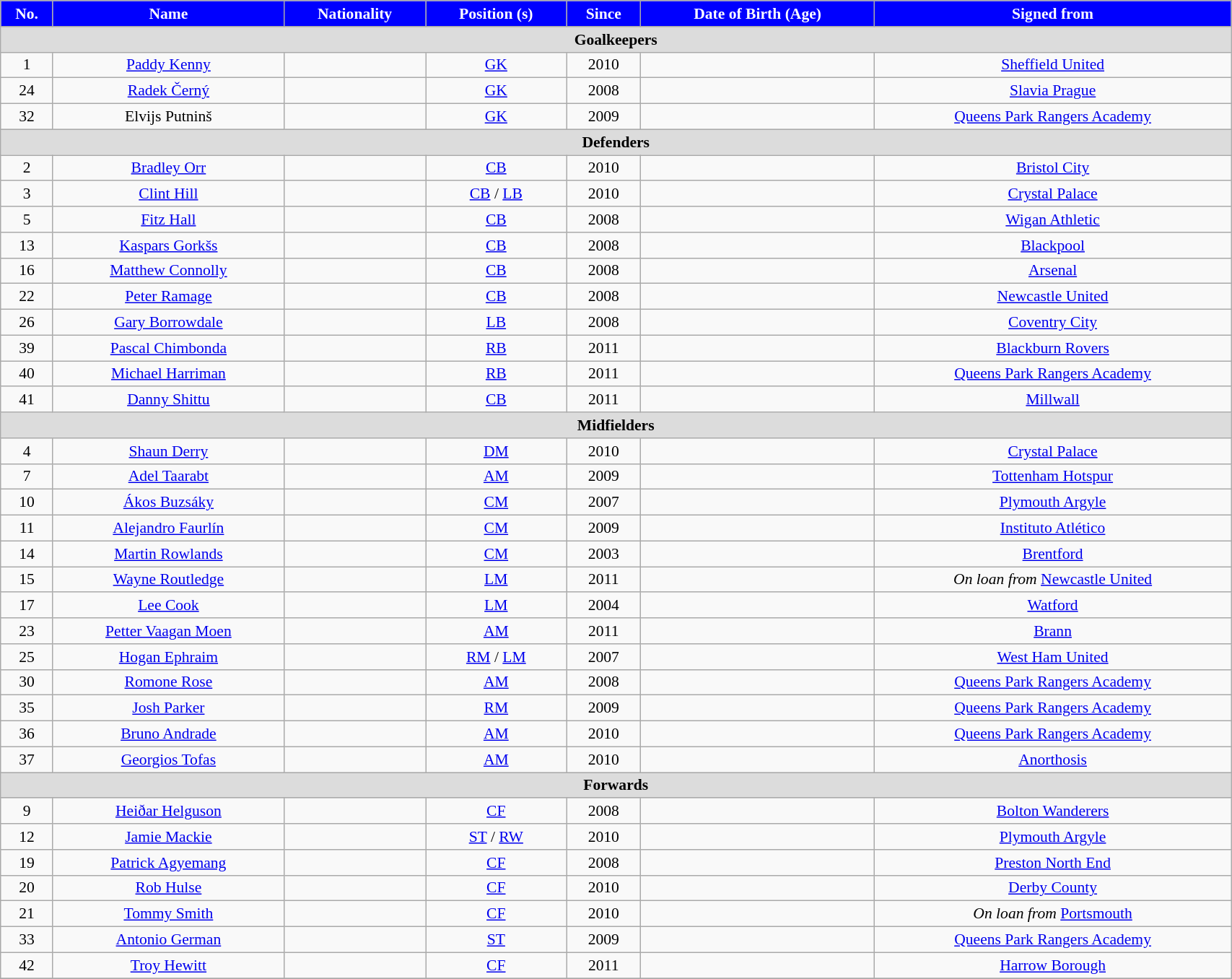<table class="wikitable" style="text-align:center; font-size:90%; width:90%;">
<tr>
<th style="background:#0000FF; color:white; text-align:center;">No.</th>
<th style="background:#0000FF; color:white; text-align:center;">Name</th>
<th style="background:#0000FF; color:white; text-align:center;">Nationality</th>
<th style="background:#0000FF; color:white; text-align:center;">Position (s)</th>
<th style="background:#0000FF; color:white; text-align:center;">Since</th>
<th style="background:#0000FF; color:white; text-align:center;">Date of Birth (Age)</th>
<th style="background:#0000FF; color:white; text-align:center;">Signed from</th>
</tr>
<tr>
<th colspan="9" style="background:#dcdcdc; text-align:center;">Goalkeepers</th>
</tr>
<tr>
<td>1</td>
<td><a href='#'>Paddy Kenny</a></td>
<td></td>
<td><a href='#'>GK</a></td>
<td>2010</td>
<td></td>
<td> <a href='#'>Sheffield United</a></td>
</tr>
<tr>
<td>24</td>
<td><a href='#'>Radek Černý</a></td>
<td></td>
<td><a href='#'>GK</a></td>
<td>2008</td>
<td></td>
<td> <a href='#'>Slavia Prague</a></td>
</tr>
<tr>
<td>32</td>
<td>Elvijs Putninš</td>
<td></td>
<td><a href='#'>GK</a></td>
<td>2009</td>
<td></td>
<td> <a href='#'>Queens Park Rangers Academy</a></td>
</tr>
<tr>
<th colspan="7" style="background:#dcdcdc; text-align:center;">Defenders</th>
</tr>
<tr>
<td>2</td>
<td><a href='#'>Bradley Orr</a></td>
<td></td>
<td><a href='#'>CB</a></td>
<td>2010</td>
<td></td>
<td> <a href='#'>Bristol City</a></td>
</tr>
<tr>
<td>3</td>
<td><a href='#'>Clint Hill</a></td>
<td></td>
<td><a href='#'>CB</a> / <a href='#'>LB</a></td>
<td>2010</td>
<td></td>
<td> <a href='#'>Crystal Palace</a></td>
</tr>
<tr>
<td>5</td>
<td><a href='#'>Fitz Hall</a></td>
<td></td>
<td><a href='#'>CB</a></td>
<td>2008</td>
<td></td>
<td> <a href='#'>Wigan Athletic</a></td>
</tr>
<tr>
<td>13</td>
<td><a href='#'>Kaspars Gorkšs</a></td>
<td></td>
<td><a href='#'>CB</a></td>
<td>2008</td>
<td></td>
<td> <a href='#'>Blackpool</a></td>
</tr>
<tr>
<td>16</td>
<td><a href='#'>Matthew Connolly</a></td>
<td></td>
<td><a href='#'>CB</a></td>
<td>2008</td>
<td></td>
<td> <a href='#'>Arsenal</a></td>
</tr>
<tr>
<td>22</td>
<td><a href='#'>Peter Ramage</a></td>
<td></td>
<td><a href='#'>CB</a></td>
<td>2008</td>
<td></td>
<td> <a href='#'>Newcastle United</a></td>
</tr>
<tr>
<td>26</td>
<td><a href='#'>Gary Borrowdale</a></td>
<td></td>
<td><a href='#'>LB</a></td>
<td>2008</td>
<td></td>
<td> <a href='#'>Coventry City</a></td>
</tr>
<tr>
<td>39</td>
<td><a href='#'>Pascal Chimbonda</a></td>
<td></td>
<td><a href='#'>RB</a></td>
<td>2011</td>
<td></td>
<td> <a href='#'>Blackburn Rovers</a></td>
</tr>
<tr>
<td>40</td>
<td><a href='#'>Michael Harriman</a></td>
<td></td>
<td><a href='#'>RB</a></td>
<td>2011</td>
<td></td>
<td> <a href='#'>Queens Park Rangers Academy</a></td>
</tr>
<tr>
<td>41</td>
<td><a href='#'>Danny Shittu</a></td>
<td></td>
<td><a href='#'>CB</a></td>
<td>2011</td>
<td></td>
<td> <a href='#'>Millwall</a></td>
</tr>
<tr>
<th colspan="7" style="background:#dcdcdc; text-align:center;">Midfielders</th>
</tr>
<tr>
<td>4</td>
<td><a href='#'>Shaun Derry</a></td>
<td></td>
<td><a href='#'>DM</a></td>
<td>2010</td>
<td></td>
<td> <a href='#'>Crystal Palace</a></td>
</tr>
<tr>
<td>7</td>
<td><a href='#'>Adel Taarabt</a></td>
<td></td>
<td><a href='#'>AM</a></td>
<td>2009</td>
<td></td>
<td> <a href='#'>Tottenham Hotspur</a></td>
</tr>
<tr>
<td>10</td>
<td><a href='#'>Ákos Buzsáky</a></td>
<td></td>
<td><a href='#'>CM</a></td>
<td>2007</td>
<td></td>
<td> <a href='#'>Plymouth Argyle</a></td>
</tr>
<tr>
<td>11</td>
<td><a href='#'>Alejandro Faurlín</a></td>
<td></td>
<td><a href='#'>CM</a></td>
<td>2009</td>
<td></td>
<td> <a href='#'>Instituto Atlético</a></td>
</tr>
<tr>
<td>14</td>
<td><a href='#'>Martin Rowlands</a></td>
<td></td>
<td><a href='#'>CM</a></td>
<td>2003</td>
<td></td>
<td> <a href='#'>Brentford</a></td>
</tr>
<tr>
<td>15</td>
<td><a href='#'>Wayne Routledge</a></td>
<td></td>
<td><a href='#'>LM</a></td>
<td>2011</td>
<td></td>
<td><em>On loan from</em>  <a href='#'>Newcastle United</a></td>
</tr>
<tr>
<td>17</td>
<td><a href='#'>Lee Cook</a></td>
<td></td>
<td><a href='#'>LM</a></td>
<td>2004</td>
<td></td>
<td> <a href='#'>Watford</a></td>
</tr>
<tr>
<td>23</td>
<td><a href='#'>Petter Vaagan Moen</a></td>
<td></td>
<td><a href='#'>AM</a></td>
<td>2011</td>
<td></td>
<td> <a href='#'>Brann</a></td>
</tr>
<tr>
<td>25</td>
<td><a href='#'>Hogan Ephraim</a></td>
<td></td>
<td><a href='#'>RM</a> / <a href='#'>LM</a></td>
<td>2007</td>
<td></td>
<td> <a href='#'>West Ham United</a></td>
</tr>
<tr>
<td>30</td>
<td><a href='#'>Romone Rose</a></td>
<td></td>
<td><a href='#'>AM</a></td>
<td>2008</td>
<td></td>
<td> <a href='#'>Queens Park Rangers Academy</a></td>
</tr>
<tr>
<td>35</td>
<td><a href='#'>Josh Parker</a></td>
<td></td>
<td><a href='#'>RM</a></td>
<td>2009</td>
<td></td>
<td> <a href='#'>Queens Park Rangers Academy</a></td>
</tr>
<tr>
<td>36</td>
<td><a href='#'>Bruno Andrade</a></td>
<td></td>
<td><a href='#'>AM</a></td>
<td>2010</td>
<td></td>
<td> <a href='#'>Queens Park Rangers Academy</a></td>
</tr>
<tr>
<td>37</td>
<td><a href='#'>Georgios Tofas</a></td>
<td></td>
<td><a href='#'>AM</a></td>
<td>2010</td>
<td></td>
<td> <a href='#'>Anorthosis</a></td>
</tr>
<tr>
<th colspan="7" style="background:#dcdcdc; text-align:center;">Forwards</th>
</tr>
<tr>
<td>9</td>
<td><a href='#'>Heiðar Helguson</a></td>
<td></td>
<td><a href='#'>CF</a></td>
<td>2008</td>
<td></td>
<td> <a href='#'>Bolton Wanderers</a></td>
</tr>
<tr>
<td>12</td>
<td><a href='#'>Jamie Mackie</a></td>
<td></td>
<td><a href='#'>ST</a> / <a href='#'>RW</a></td>
<td>2010</td>
<td></td>
<td> <a href='#'>Plymouth Argyle</a></td>
</tr>
<tr>
<td>19</td>
<td><a href='#'>Patrick Agyemang</a></td>
<td></td>
<td><a href='#'>CF</a></td>
<td>2008</td>
<td></td>
<td> <a href='#'>Preston North End</a></td>
</tr>
<tr>
<td>20</td>
<td><a href='#'>Rob Hulse</a></td>
<td></td>
<td><a href='#'>CF</a></td>
<td>2010</td>
<td></td>
<td> <a href='#'>Derby County</a></td>
</tr>
<tr>
<td>21</td>
<td><a href='#'>Tommy Smith</a></td>
<td></td>
<td><a href='#'>CF</a></td>
<td>2010</td>
<td></td>
<td><em>On loan from</em>  <a href='#'>Portsmouth</a></td>
</tr>
<tr>
<td>33</td>
<td><a href='#'>Antonio German</a></td>
<td></td>
<td><a href='#'>ST</a></td>
<td>2009</td>
<td></td>
<td> <a href='#'>Queens Park Rangers Academy</a></td>
</tr>
<tr>
<td>42</td>
<td><a href='#'>Troy Hewitt</a></td>
<td></td>
<td><a href='#'>CF</a></td>
<td>2011</td>
<td></td>
<td> <a href='#'>Harrow Borough</a></td>
</tr>
<tr>
</tr>
</table>
